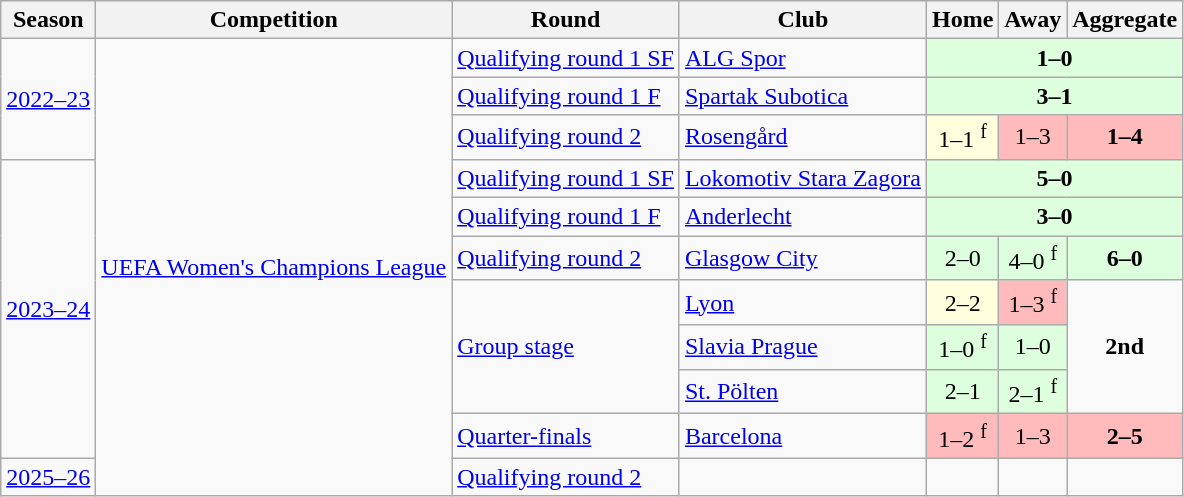<table class="wikitable">
<tr>
<th>Season</th>
<th>Competition</th>
<th>Round</th>
<th>Club</th>
<th>Home</th>
<th>Away</th>
<th>Aggregate</th>
</tr>
<tr>
<td rowspan="3"><a href='#'>2022–23</a></td>
<td rowspan="11"><a href='#'>UEFA Women's Champions League</a></td>
<td><a href='#'>Qualifying round 1 SF</a></td>
<td> <a href='#'>ALG Spor</a></td>
<td bgcolor="#ddffdd" style="text-align:center;" colspan=3><strong>1–0</strong></td>
</tr>
<tr>
<td><a href='#'>Qualifying round 1 F</a></td>
<td> <a href='#'>Spartak Subotica</a></td>
<td bgcolor="#ddffdd" style="text-align:center;" colspan=3><strong>3–1</strong></td>
</tr>
<tr>
<td><a href='#'>Qualifying round 2</a></td>
<td> <a href='#'>Rosengård</a></td>
<td bgcolor="#ffffdd" style="text-align:center;">1–1 <sup>f</sup></td>
<td bgcolor="#ffbbbb" style="text-align:center;">1–3</td>
<td bgcolor="#ffbbbb" style="text-align:center;"><strong>1–4</strong></td>
</tr>
<tr>
<td rowspan="7"><a href='#'>2023–24</a></td>
<td><a href='#'>Qualifying round 1 SF</a></td>
<td> <a href='#'>Lokomotiv Stara Zagora</a></td>
<td bgcolor="#ddffdd" style="text-align:center;" colspan=3><strong>5–0</strong></td>
</tr>
<tr>
<td><a href='#'>Qualifying round 1 F</a></td>
<td> <a href='#'>Anderlecht</a></td>
<td bgcolor="#ddffdd" style="text-align:center;" colspan=3><strong>3–0</strong></td>
</tr>
<tr>
<td><a href='#'>Qualifying round 2</a></td>
<td> <a href='#'>Glasgow City</a></td>
<td bgcolor="#ddffdd" style="text-align:center;">2–0</td>
<td bgcolor="#ddffdd" style="text-align:center;">4–0 <sup>f</sup></td>
<td bgcolor="#ddffdd" style="text-align:center;"><strong>6–0</strong></td>
</tr>
<tr>
<td rowspan="3"><a href='#'>Group stage</a></td>
<td> <a href='#'>Lyon</a></td>
<td bgcolor="#ffffdd" style="text-align:center;">2–2</td>
<td bgcolor="#ffbbbb" style="text-align:center;">1–3 <sup>f</sup></td>
<td rowspan="3" style="text-align:center;"><strong>2nd</strong></td>
</tr>
<tr>
<td> <a href='#'>Slavia Prague</a></td>
<td bgcolor="#ddffdd" style="text-align:center;">1–0 <sup>f</sup></td>
<td bgcolor="#ddffdd" style="text-align:center;">1–0</td>
</tr>
<tr>
<td> <a href='#'>St. Pölten</a></td>
<td bgcolor="#ddffdd" style="text-align:center;">2–1</td>
<td bgcolor="#ddffdd" style="text-align:center;">2–1 <sup>f</sup></td>
</tr>
<tr>
<td><a href='#'>Quarter-finals</a></td>
<td> <a href='#'>Barcelona</a></td>
<td bgcolor="#ffbbbb" style="text-align:center;">1–2 <sup>f</sup></td>
<td bgcolor="#ffbbbb" style="text-align:center;">1–3</td>
<td bgcolor="#ffbbbb" style="text-align:center;"><strong>2–5</strong></td>
</tr>
<tr>
<td><a href='#'>2025–26</a></td>
<td><a href='#'>Qualifying round 2</a></td>
<td></td>
<td></td>
<td></td>
<td></td>
</tr>
</table>
